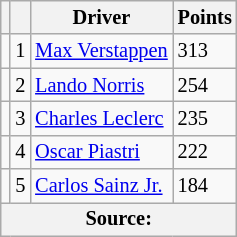<table class="wikitable" style="font-size: 85%;">
<tr>
<th scope="col"></th>
<th scope="col"></th>
<th scope="col">Driver</th>
<th scope="col">Points</th>
</tr>
<tr>
<td align="left"></td>
<td align="center">1</td>
<td> <a href='#'>Max Verstappen</a></td>
<td align="left">313</td>
</tr>
<tr>
<td align="left"></td>
<td align="center">2</td>
<td> <a href='#'>Lando Norris</a></td>
<td align="left">254</td>
</tr>
<tr>
<td align="left"></td>
<td align="center">3</td>
<td> <a href='#'>Charles Leclerc</a></td>
<td align="left">235</td>
</tr>
<tr>
<td align="left"></td>
<td align="center">4</td>
<td> <a href='#'>Oscar Piastri</a></td>
<td align="left">222</td>
</tr>
<tr>
<td align="left"></td>
<td align="center">5</td>
<td> <a href='#'>Carlos Sainz Jr.</a></td>
<td align="left">184</td>
</tr>
<tr>
<th colspan=4>Source:</th>
</tr>
</table>
